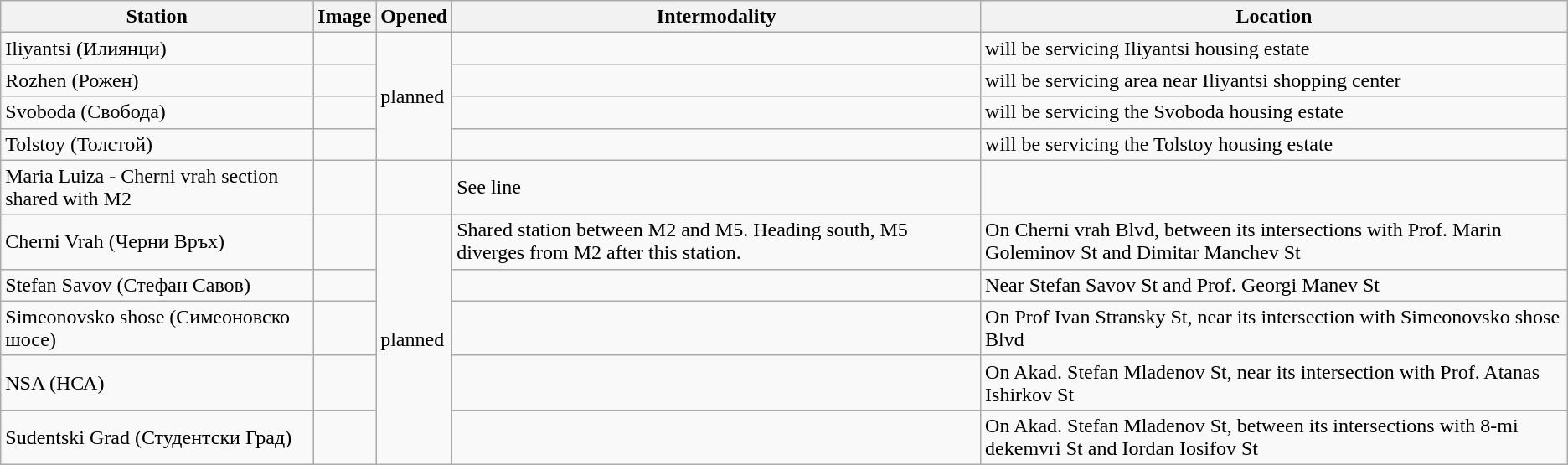<table class="wikitable">
<tr>
<th>Station</th>
<th>Image</th>
<th>Opened</th>
<th>Intermodality</th>
<th>Location</th>
</tr>
<tr>
<td>Iliyantsi (Илиянци)</td>
<td></td>
<td rowspan="4">planned</td>
<td></td>
<td>will be servicing Iliyantsi housing estate</td>
</tr>
<tr>
<td>Rozhen (Рожен)</td>
<td></td>
<td></td>
<td>will be servicing area near Iliyantsi shopping center</td>
</tr>
<tr>
<td>Svoboda (Свобода)</td>
<td></td>
<td></td>
<td>will be servicing the Svoboda housing estate</td>
</tr>
<tr>
<td>Tolstoy (Толстой)</td>
<td></td>
<td></td>
<td>will be servicing the Tolstoy housing estate</td>
</tr>
<tr>
<td>Maria Luiza - Cherni vrah section shared with M2</td>
<td></td>
<td></td>
<td>See line</td>
<td></td>
</tr>
<tr>
<td>Cherni Vrah (Черни Връх)</td>
<td></td>
<td rowspan="5">planned</td>
<td>Shared station between M2 and M5. Heading south, M5 diverges from M2 after this station.</td>
<td>On Cherni vrah Blvd, between its intersections with Prof. Marin Goleminov St and Dimitar Manchev St</td>
</tr>
<tr>
<td>Stefan Savov (Стефан Савов)</td>
<td></td>
<td></td>
<td>Near Stefan Savov St and Prof. Georgi Manev St</td>
</tr>
<tr>
<td>Simeonovsko shose (Симеоновско шосе)</td>
<td></td>
<td></td>
<td>On Prof Ivan Stransky St, near its intersection with Simeonovsko shose Blvd</td>
</tr>
<tr>
<td>NSA (НСА)</td>
<td></td>
<td></td>
<td>On Akad. Stefan Mladenov St, near its intersection with Prof. Atanas Ishirkov St</td>
</tr>
<tr>
<td>Sudentski Grad (Студентски Град)</td>
<td></td>
<td></td>
<td>On Akad. Stefan Mladenov St, between its intersections with 8-mi dekemvri St and Iordan Iosifov St</td>
</tr>
</table>
